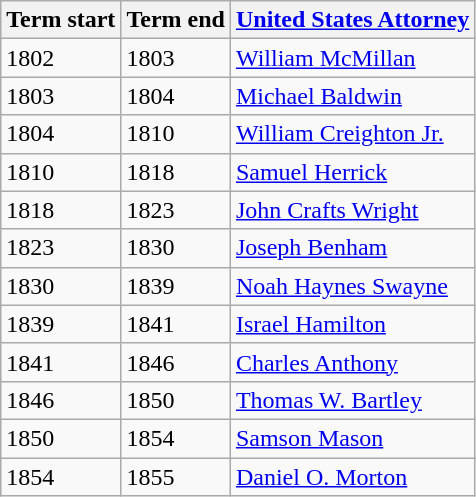<table class=wikitable>
<tr>
<th>Term start</th>
<th>Term end</th>
<th><a href='#'>United States Attorney</a></th>
</tr>
<tr>
<td>1802</td>
<td>1803</td>
<td><a href='#'>William McMillan</a></td>
</tr>
<tr>
<td>1803</td>
<td>1804</td>
<td><a href='#'>Michael Baldwin</a></td>
</tr>
<tr>
<td>1804</td>
<td>1810</td>
<td><a href='#'>William Creighton Jr.</a></td>
</tr>
<tr>
<td>1810</td>
<td>1818</td>
<td><a href='#'>Samuel Herrick</a></td>
</tr>
<tr>
<td>1818</td>
<td>1823</td>
<td><a href='#'>John Crafts Wright</a></td>
</tr>
<tr>
<td>1823</td>
<td>1830</td>
<td><a href='#'>Joseph Benham</a></td>
</tr>
<tr>
<td>1830</td>
<td>1839</td>
<td><a href='#'>Noah Haynes Swayne</a></td>
</tr>
<tr>
<td>1839</td>
<td>1841</td>
<td><a href='#'>Israel Hamilton</a></td>
</tr>
<tr>
<td>1841</td>
<td>1846</td>
<td><a href='#'>Charles Anthony</a></td>
</tr>
<tr>
<td>1846</td>
<td>1850</td>
<td><a href='#'>Thomas W. Bartley</a></td>
</tr>
<tr>
<td>1850</td>
<td>1854</td>
<td><a href='#'>Samson Mason</a></td>
</tr>
<tr>
<td>1854</td>
<td>1855</td>
<td><a href='#'>Daniel O. Morton</a></td>
</tr>
</table>
